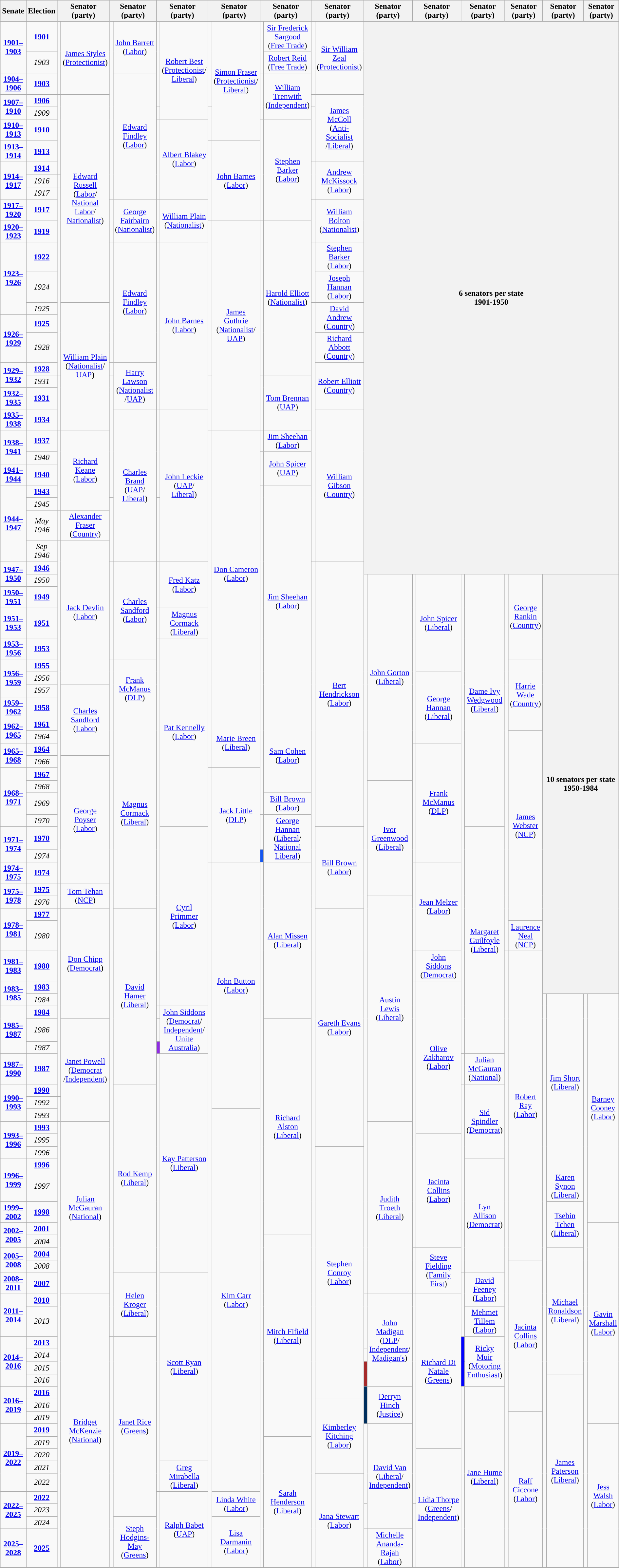<table class="wikitable" style="text-align:center">
<tr>
<th>Senate</th>
<th>Election</th>
<th colspan=2>Senator<br>(party)</th>
<th colspan=2>Senator<br>(party)</th>
<th colspan=2>Senator<br>(party)</th>
<th colspan=2>Senator<br>(party)</th>
<th colspan=2>Senator<br>(party)</th>
<th colspan=2>Senator<br>(party)</th>
<th colspan=2>Senator<br>(party)</th>
<th colspan=2>Senator<br>(party)</th>
<th colspan=2>Senator<br>(party)</th>
<th colspan=2>Senator<br>(party)</th>
<th colspan=2>Senator<br>(party)</th>
<th colspan=2>Senator<br>(party)</th>
</tr>
<tr>
<td rowspan=2><strong><a href='#'>1901–1903</a></strong></td>
<td><strong><a href='#'>1901</a></strong></td>
<td rowspan=3; style="background-color: "></td>
<td rowspan=3><a href='#'>James Styles</a><br>(<a href='#'>Protectionist</a>)<br></td>
<td rowspan=10; style="background-color: "></td>
<td rowspan=2><a href='#'>John Barrett</a><br>(<a href='#'>Labor</a>)<br></td>
<td rowspan=4; style="background-color: "></td>
<td rowspan=5><a href='#'>Robert Best</a><br>(<a href='#'>Protectionist</a>/<br><a href='#'>Liberal</a>)<br></td>
<td rowspan=4; style="background-color: "></td>
<td rowspan=6><a href='#'>Simon Fraser</a><br>(<a href='#'>Protectionist</a>/<br><a href='#'>Liberal</a>)<br></td>
<td rowspan=2; style="background-color: "></td>
<td><a href='#'>Sir Frederick Sargood</a><br>(<a href='#'>Free Trade</a>)<br></td>
<td rowspan=3; style="background-color: "></td>
<td rowspan=3><a href='#'>Sir William Zeal</a><br>(<a href='#'>Protectionist</a>)<br></td>
<th colspan=12; rowspan=29>6 senators per state<br>1901-1950</th>
</tr>
<tr>
<td><em>1903</em></td>
<td><a href='#'>Robert Reid</a><br>(<a href='#'>Free Trade</a>)<br></td>
</tr>
<tr>
<td><strong><a href='#'>1904–1906</a></strong></td>
<td><strong><a href='#'>1903</a></strong></td>
<td rowspan=8><a href='#'>Edward Findley</a><br>(<a href='#'>Labor</a>)<br></td>
<td rowspan=3; style="background-color: "></td>
<td rowspan=3><a href='#'>William Trenwith</a><br>(<a href='#'>Independent</a>)<br></td>
</tr>
<tr>
<td rowspan=2><strong><a href='#'>1907–1910</a></strong></td>
<td><strong><a href='#'>1906</a></strong></td>
<td rowspan=5; style="background-color: "></td>
<td rowspan=11><a href='#'>Edward Russell</a><br>(<a href='#'>Labor</a>/<br><a href='#'>National Labor</a>/<br><a href='#'>Nationalist</a>)<br></td>
<td style="background-color: "></td>
<td rowspan=4><a href='#'>James McColl</a><br>(<a href='#'>Anti-Socialist</a><br>/<a href='#'>Liberal</a>)<br></td>
</tr>
<tr>
<td><em>1909</em></td>
<td style="background-color: "></td>
<td rowspan=2; style="background-color: "></td>
<td rowspan=3; style="background-color: "></td>
</tr>
<tr>
<td><strong><a href='#'>1910–1913</a></strong></td>
<td><strong><a href='#'>1910</a></strong></td>
<td rowspan=5; style="background-color: "></td>
<td rowspan=5><a href='#'>Albert Blakey</a><br>(<a href='#'>Labor</a>)<br></td>
<td rowspan=6; style="background-color: "></td>
<td rowspan=6><a href='#'>Stephen Barker</a><br>(<a href='#'>Labor</a>)<br></td>
</tr>
<tr>
<td><strong><a href='#'>1913–1914</a></strong></td>
<td><strong><a href='#'>1913</a></strong></td>
<td rowspan=5; style="background-color: "></td>
<td rowspan=5><a href='#'>John Barnes</a><br>(<a href='#'>Labor</a>)<br></td>
</tr>
<tr>
<td rowspan=3><strong><a href='#'>1914–1917</a></strong></td>
<td><strong><a href='#'>1914</a></strong></td>
<td rowspan=3; style="background-color: "></td>
<td rowspan=3><a href='#'>Andrew McKissock</a><br>(<a href='#'>Labor</a>)<br></td>
</tr>
<tr>
<td><em>1916</em></td>
<td style="background-color: "></td>
</tr>
<tr>
<td><em>1917</em></td>
<td rowspan=9; style="background-color: "></td>
</tr>
<tr>
<td><strong><a href='#'>1917–1920</a></strong></td>
<td><strong><a href='#'>1917</a></strong></td>
<td rowspan=2; style="background-color: "></td>
<td rowspan=2><a href='#'>George Fairbairn</a><br>(<a href='#'>Nationalist</a>)<br></td>
<td rowspan=2; style="background-color: "></td>
<td rowspan=2><a href='#'>William Plain</a><br>(<a href='#'>Nationalist</a>)<br></td>
<td rowspan=2; style="background-color: "></td>
<td rowspan=2><a href='#'>William Bolton</a><br>(<a href='#'>Nationalist</a>)<br></td>
</tr>
<tr>
<td><strong><a href='#'>1920–1923</a></strong></td>
<td><strong><a href='#'>1919</a></strong></td>
<td rowspan=7; style="background-color: "></td>
<td rowspan=10><a href='#'>James Guthrie</a><br>(<a href='#'>Nationalist</a>/<br><a href='#'>UAP</a>)<br></td>
<td rowspan=7; style="background-color: "></td>
<td rowspan=7><a href='#'>Harold Elliott</a><br>(<a href='#'>Nationalist</a>)<br></td>
</tr>
<tr>
<td rowspan=3><strong><a href='#'>1923–1926</a></strong></td>
<td><strong><a href='#'>1922</a></strong></td>
<td rowspan=5; style="background-color: "></td>
<td rowspan=5><a href='#'>Edward Findley</a><br>(<a href='#'>Labor</a>)<br></td>
<td rowspan=8; style="background-color: "></td>
<td rowspan=8><a href='#'>John Barnes</a><br>(<a href='#'>Labor</a>)<br></td>
<td rowspan=2; style="background-color: "></td>
<td><a href='#'>Stephen Barker</a><br>(<a href='#'>Labor</a>)<br></td>
</tr>
<tr>
<td><em>1924</em></td>
<td><a href='#'>Joseph Hannan</a><br>(<a href='#'>Labor</a>)<br></td>
</tr>
<tr>
<td><em>1925</em></td>
<td rowspan=7><a href='#'>William Plain</a><br>(<a href='#'>Nationalist</a>/<br><a href='#'>UAP</a>)<br></td>
<td rowspan=14; style="background-color: "></td>
<td rowspan=2><a href='#'>David Andrew</a><br>(<a href='#'>Country</a>)<br></td>
</tr>
<tr>
<td rowspan=2><strong><a href='#'>1926–1929</a></strong></td>
<td><strong><a href='#'>1925</a></strong></td>
</tr>
<tr>
<td><em>1928</em></td>
<td><a href='#'>Richard Abbott</a><br>(<a href='#'>Country</a>)<br></td>
</tr>
<tr>
<td rowspan=2><strong><a href='#'>1929–1932</a></strong></td>
<td><strong><a href='#'>1928</a></strong></td>
<td style="background-color: "></td>
<td rowspan=3><a href='#'>Harry Lawson</a><br>(<a href='#'>Nationalist</a><br>/<a href='#'>UAP</a>)<br></td>
<td rowspan=3><a href='#'>Robert Elliott</a><br>(<a href='#'>Country</a>)<br></td>
</tr>
<tr>
<td><em>1931</em></td>
<td rowspan=3; style="background-color: "></td>
<td rowspan=7; style="background-color: "></td>
<td rowspan=3; style="background-color: "></td>
<td rowspan=3; style="background-color: "></td>
<td rowspan=3><a href='#'>Tom Brennan</a><br>(<a href='#'>UAP</a>)<br></td>
</tr>
<tr>
<td><strong><a href='#'>1932–1935</a></strong></td>
<td><strong><a href='#'>1931</a></strong></td>
</tr>
<tr>
<td><strong><a href='#'>1935–1938</a></strong></td>
<td><strong><a href='#'>1934</a></strong></td>
<td rowspan=8><a href='#'>Charles Brand</a><br>(<a href='#'>UAP</a>/<br><a href='#'>Liberal</a>)<br></td>
<td rowspan=5; style="background-color: "></td>
<td rowspan=8><a href='#'>John Leckie</a><br>(<a href='#'>UAP</a>/<br><a href='#'>Liberal</a>)<br></td>
<td rowspan=8><a href='#'>William Gibson</a><br>(<a href='#'>Country</a>)<br></td>
</tr>
<tr>
<td rowspan=2><strong><a href='#'>1938–1941</a></strong></td>
<td><strong><a href='#'>1937</a></strong></td>
<td rowspan=5; style="background-color: "></td>
<td rowspan=5><a href='#'>Richard Keane</a><br>(<a href='#'>Labor</a>)<br></td>
<td rowspan=16; style="background-color: "></td>
<td rowspan=16><a href='#'>Don Cameron</a><br>(<a href='#'>Labor</a>)<br></td>
<td style="background-color: "></td>
<td><a href='#'>Jim Sheehan</a><br>(<a href='#'>Labor</a>)<br></td>
</tr>
<tr>
<td><em>1940</em></td>
<td rowspan=2; style="background-color: "></td>
<td rowspan=2><a href='#'>John Spicer</a><br>(<a href='#'>UAP</a>)<br></td>
</tr>
<tr>
<td><strong><a href='#'>1941–1944</a></strong></td>
<td><strong><a href='#'>1940</a></strong></td>
</tr>
<tr>
<td rowspan=4><strong><a href='#'>1944–1947</a></strong></td>
<td><strong><a href='#'>1943</a></strong></td>
<td rowspan=20; style="background-color: "></td>
<td rowspan=13><a href='#'>Jim Sheehan</a><br>(<a href='#'>Labor</a>)<br></td>
</tr>
<tr>
<td><em>1945</em></td>
<td rowspan=3; style="background-color: "></td>
<td rowspan=3; style="background-color: "></td>
</tr>
<tr>
<td><em>May 1946</em></td>
<td style="background-color: "></td>
<td><a href='#'>Alexander Fraser</a><br>(<a href='#'>Country</a>)<br></td>
</tr>
<tr>
<td><em>Sep 1946</em></td>
<td rowspan=21; style="background-color: "></td>
<td rowspan=8><a href='#'>Jack Devlin</a><br>(<a href='#'>Labor</a>)<br></td>
</tr>
<tr>
<td rowspan=2><strong><a href='#'>1947–1950</a></strong></td>
<td><strong><a href='#'>1946</a></strong></td>
<td rowspan=5; style="background-color: "></td>
<td rowspan=5><a href='#'>Charles Sandford</a><br>(<a href='#'>Labor</a>)<br></td>
<td rowspan=3; style="background-color: "></td>
<td rowspan=3><a href='#'>Fred Katz</a><br>(<a href='#'>Labor</a>)<br></td>
<td rowspan=66; style="background-color: "></td>
<td rowspan=17><a href='#'>Bert Hendrickson</a><br>(<a href='#'>Labor</a>)<br></td>
</tr>
<tr>
<td><em>1950</em></td>
<td rowspan=44; style="background-color: "></td>
<td rowspan=13><a href='#'>John Gorton</a><br>(<a href='#'>Liberal</a>)<br></td>
<td rowspan=10; style="background-color: "></td>
<td rowspan=5><a href='#'>John Spicer</a><br>(<a href='#'>Liberal</a>)<br></td>
<td rowspan=29; style="background-color: "></td>
<td rowspan=16><a href='#'>Dame Ivy Wedgwood</a><br>(<a href='#'>Liberal</a>)<br></td>
<td rowspan=23; style="background-color: "></td>
<td rowspan=4><a href='#'>George Rankin</a><br>(<a href='#'>Country</a>)<br></td>
<th colspan=4; rowspan=25>10 senators per state<br>1950-1984</th>
</tr>
<tr>
<td><strong><a href='#'>1950–1951</a></strong></td>
<td><strong><a href='#'>1949</a></strong></td>
</tr>
<tr>
<td><strong><a href='#'>1951–1953</a></strong></td>
<td><strong><a href='#'>1951</a></strong></td>
<td style="background-color: "></td>
<td><a href='#'>Magnus Cormack</a><br>(<a href='#'>Liberal</a>)<br></td>
</tr>
<tr>
<td><strong><a href='#'>1953–1956</a></strong></td>
<td><strong><a href='#'>1953</a></strong></td>
<td rowspan=23; style="background-color: "></td>
<td rowspan=13><a href='#'>Pat Kennelly</a><br>(<a href='#'>Labor</a>)<br></td>
</tr>
<tr>
<td rowspan=3><strong><a href='#'>1956–1959</a></strong></td>
<td><strong><a href='#'>1955</a></strong></td>
<td rowspan=4; style="background-color: "></td>
<td rowspan=4><a href='#'>Frank McManus</a><br>(<a href='#'>DLP</a>)<br></td>
<td rowspan=5><a href='#'>Harrie Wade</a><br>(<a href='#'>Country</a>)<br></td>
</tr>
<tr>
<td><em>1956</em></td>
<td rowspan=5><a href='#'>George Hannan</a><br>(<a href='#'>Liberal</a>)<br></td>
</tr>
<tr>
<td><em>1957</em></td>
<td rowspan=5><a href='#'>Charles Sandford</a><br>(<a href='#'>Labor</a>)<br></td>
</tr>
<tr>
<td><strong><a href='#'>1959–1962</a></strong></td>
<td><strong><a href='#'>1958</a></strong></td>
</tr>
<tr>
<td rowspan=2><strong><a href='#'>1962–1965</a></strong></td>
<td><strong><a href='#'>1961</a></strong></td>
<td rowspan=38; style="background-color: "></td>
<td rowspan=13><a href='#'>Magnus Cormack</a><br>(<a href='#'>Liberal</a>)<br></td>
<td rowspan=4; style="background-color: "></td>
<td rowspan=4><a href='#'>Marie Breen</a><br>(<a href='#'>Liberal</a>)<br></td>
<td rowspan=6><a href='#'>Sam Cohen</a><br>(<a href='#'>Labor</a>)<br></td>
</tr>
<tr>
<td><em>1964</em></td>
<td rowspan=13><a href='#'>James Webster</a><br>(<a href='#'>NCP</a>)<br></td>
</tr>
<tr>
<td rowspan=2><strong><a href='#'>1965–1968</a></strong></td>
<td><strong><a href='#'>1964</a></strong></td>
<td rowspan=8; style="background-color: "></td>
<td rowspan=8><a href='#'>Frank McManus</a><br>(<a href='#'>DLP</a>)<br></td>
</tr>
<tr>
<td><em>1966</em></td>
<td rowspan=8><a href='#'>George Poyser</a><br>(<a href='#'>Labor</a>)<br></td>
</tr>
<tr>
<td rowspan=4><strong><a href='#'>1968–1971</a></strong></td>
<td><strong><a href='#'>1967</a></strong></td>
<td rowspan=6; style="background-color: "></td>
<td rowspan=6><a href='#'>Jack Little</a><br>(<a href='#'>DLP</a>)<br></td>
</tr>
<tr>
<td><em>1968</em></td>
<td rowspan=7><a href='#'>Ivor Greenwood</a><br>(<a href='#'>Liberal</a>)<br></td>
</tr>
<tr>
<td><em>1969</em></td>
<td><a href='#'>Bill Brown</a><br>(<a href='#'>Labor</a>)<br></td>
</tr>
<tr>
<td><em>1970</em></td>
<td rowspan=2; style="background-color: "></td>
<td rowspan=3><a href='#'>George Hannan</a><br>(<a href='#'>Liberal</a>/<br><a href='#'>National Liberal</a>)<br></td>
</tr>
<tr>
<td rowspan=2><strong><a href='#'>1971–1974</a></strong></td>
<td><strong><a href='#'>1970</a></strong></td>
<td rowspan=10><a href='#'>Cyril Primmer</a><br>(<a href='#'>Labor</a>)<br></td>
<td rowspan=5><a href='#'>Bill Brown</a><br>(<a href='#'>Labor</a>)<br></td>
<td rowspan=13><a href='#'>Margaret Guilfoyle</a><br>(<a href='#'>Liberal</a>)<br></td>
</tr>
<tr>
<td><em>1974</em></td>
<td style="background-color:#1456F1"></td>
</tr>
<tr>
<td><strong><a href='#'>1974–1975</a></strong></td>
<td><strong><a href='#'>1974</a></strong></td>
<td rowspan=44; style="background-color: "></td>
<td rowspan=14><a href='#'>John Button</a><br>(<a href='#'>Labor</a>)<br></td>
<td rowspan=44; style="background-color: "></td>
<td rowspan=9><a href='#'>Alan Missen</a><br>(<a href='#'>Liberal</a>)<br></td>
<td rowspan=5; style="background-color: "></td>
<td rowspan=5><a href='#'>Jean Melzer</a><br>(<a href='#'>Labor</a>)<br></td>
</tr>
<tr>
<td rowspan=2><strong><a href='#'>1975–1978</a></strong></td>
<td><strong><a href='#'>1975</a></strong></td>
<td rowspan=2; style="background-color: "></td>
<td rowspan=2><a href='#'>Tom Tehan</a><br>(<a href='#'>NCP</a>)<br></td>
</tr>
<tr>
<td><em>1976</em></td>
<td rowspan=13><a href='#'>Austin Lewis</a><br>(<a href='#'>Liberal</a>)<br></td>
</tr>
<tr>
<td rowspan=2><strong><a href='#'>1978–1981</a></strong></td>
<td><strong><a href='#'>1977</a></strong></td>
<td rowspan=10; style="background-color: "></td>
<td rowspan=6><a href='#'>Don Chipp</a><br>(<a href='#'>Democrat</a>)<br></td>
<td rowspan=9><a href='#'>David Hamer</a><br>(<a href='#'>Liberal</a>)<br></td>
<td rowspan=14><a href='#'>Gareth Evans</a><br>(<a href='#'>Labor</a>)<br></td>
</tr>
<tr>
<td><em>1980</em></td>
<td><a href='#'>Laurence Neal</a><br>(<a href='#'>NCP</a>)<br></td>
</tr>
<tr>
<td><strong><a href='#'>1981–1983</a></strong></td>
<td><strong><a href='#'>1980</a></strong></td>
<td style="background-color: "></td>
<td><a href='#'>John Siddons</a><br>(<a href='#'>Democrat</a>)<br></td>
<td rowspan=39; style="background-color: "></td>
<td rowspan=19><a href='#'>Robert Ray</a><br>(<a href='#'>Labor</a>)<br></td>
</tr>
<tr>
<td rowspan=2><strong><a href='#'>1983–1985</a></strong></td>
<td><strong><a href='#'>1983</a></strong></td>
<td rowspan=17; style="background-color: "></td>
<td rowspan=10><a href='#'>Olive Zakharov</a><br>(<a href='#'>Labor</a>)<br></td>
</tr>
<tr>
<td><em>1984</em></td>
<td rowspan=37; style="background-color: "></td>
<td rowspan=12><a href='#'>Jim Short</a><br>(<a href='#'>Liberal</a>)<br></td>
<td rowspan=37; style="background-color: "></td>
<td rowspan=14><a href='#'>Barney Cooney</a><br>(<a href='#'>Labor</a>)<br></td>
</tr>
<tr>
<td rowspan=3><strong><a href='#'>1985–1987</a></strong></td>
<td><strong><a href='#'>1984</a></strong></td>
<td style="background-color: "></td>
<td rowspan=3><a href='#'>John Siddons</a><br>(<a href='#'>Democrat</a>/<br><a href='#'>Independent</a>/<br><a href='#'>Unite Australia</a>)<br></td>
</tr>
<tr>
<td><em>1986</em></td>
<td rowspan=6><a href='#'>Janet Powell</a><br>(<a href='#'>Democrat</a><br>/<a href='#'>Independent</a>)<br></td>
<td style="background-color: "></td>
<td rowspan=13><a href='#'>Richard Alston</a><br>(<a href='#'>Liberal</a>)<br></td>
</tr>
<tr>
<td><em>1987</em></td>
<td style="background-color: #902ce4"></td>
</tr>
<tr>
<td><strong><a href='#'>1987–1990</a></strong></td>
<td><strong><a href='#'>1987</a></strong></td>
<td rowspan=29; style="background-color: "></td>
<td rowspan=14><a href='#'>Kay Patterson</a><br>(<a href='#'>Liberal</a>)<br></td>
<td style="background-color: "></td>
<td><a href='#'>Julian McGauran</a><br>(<a href='#'>National</a>)<br></td>
</tr>
<tr>
<td rowspan=3><strong><a href='#'>1990–1993</a></strong></td>
<td><strong><a href='#'>1990</a></strong></td>
<td rowspan=13><a href='#'>Rod Kemp</a><br>(<a href='#'>Liberal</a>)<br></td>
<td rowspan=13; style="background-color: "></td>
<td rowspan=6><a href='#'>Sid Spindler</a><br>(<a href='#'>Democrat</a>)<br></td>
</tr>
<tr>
<td><em>1992</em></td>
<td rowspan=2; style="background-color: "></td>
</tr>
<tr>
<td><em>1993</em></td>
<td rowspan=26><a href='#'>Kim Carr</a><br>(<a href='#'>Labor</a>)<br></td>
</tr>
<tr>
<td rowspan=3><strong><a href='#'>1993–1996</a></strong></td>
<td><strong><a href='#'>1993</a></strong></td>
<td rowspan=29; style="background-color: "></td>
<td rowspan=11><a href='#'>Julian McGauran</a><br>(<a href='#'>National</a>)<br></td>
<td rowspan=11><a href='#'>Judith Troeth</a><br>(<a href='#'>Liberal</a>)<br></td>
</tr>
<tr>
<td><em>1995</em></td>
<td rowspan=7><a href='#'>Jacinta Collins</a><br>(<a href='#'>Labor</a>)<br></td>
</tr>
<tr>
<td><em>1996</em></td>
<td rowspan=16><a href='#'>Stephen Conroy</a><br>(<a href='#'>Labor</a>)<br></td>
</tr>
<tr>
<td rowspan=2><strong><a href='#'>1996–1999</a></strong></td>
<td><strong><a href='#'>1996</a></strong></td>
<td rowspan=7><a href='#'>Lyn Allison</a><br>(<a href='#'>Democrat</a>)<br></td>
</tr>
<tr>
<td><em>1997</em></td>
<td><a href='#'>Karen Synon</a><br>(<a href='#'>Liberal</a>)<br></td>
</tr>
<tr>
<td><strong><a href='#'>1999–2002</a></strong></td>
<td><strong><a href='#'>1998</a></strong></td>
<td rowspan=3><a href='#'>Tsebin Tchen</a><br>(<a href='#'>Liberal</a>)<br></td>
</tr>
<tr>
<td rowspan=2><strong><a href='#'>2002–2005</a></strong></td>
<td><strong><a href='#'>2001</a></strong></td>
<td rowspan=14><a href='#'>Gavin Marshall</a><br>(<a href='#'>Labor</a>)<br></td>
</tr>
<tr>
<td><em>2004</em></td>
<td rowspan=14><a href='#'>Mitch Fifield</a><br>(<a href='#'>Liberal</a>)<br></td>
</tr>
<tr>
<td rowspan=2><strong><a href='#'>2005–2008</a></strong></td>
<td><strong><a href='#'>2004</a></strong></td>
<td rowspan=3; ></td>
<td rowspan=3><a href='#'>Steve Fielding</a><br>(<a href='#'>Family First</a>)<br></td>
<td rowspan=8><a href='#'>Michael Ronaldson</a><br>(<a href='#'>Liberal</a>)<br></td>
</tr>
<tr>
<td><em>2008</em></td>
<td rowspan=10><a href='#'>Jacinta Collins</a><br>(<a href='#'>Labor</a>)<br></td>
</tr>
<tr>
<td><strong><a href='#'>2008–2011</a></strong></td>
<td><strong><a href='#'>2007</a></strong></td>
<td rowspan=3><a href='#'>Helen Kroger</a><br>(<a href='#'>Liberal</a>)<br></td>
<td rowspan=13><a href='#'>Scott Ryan</a><br>(<a href='#'>Liberal</a>)<br></td>
<td rowspan=3; style="background-color: "></td>
<td rowspan=2><a href='#'>David Feeney</a><br>(<a href='#'>Labor</a>)<br></td>
</tr>
<tr>
<td rowspan=2><strong><a href='#'>2011–2014</a></strong></td>
<td><strong><a href='#'>2010</a></strong></td>
<td rowspan=18><a href='#'>Bridget McKenzie</a><br>(<a href='#'>National</a>)<br></td>
<td rowspan=3; style="background-color: "></td>
<td rowspan=6><a href='#'>John Madigan</a><br>(<a href='#'>DLP</a>/<br><a href='#'>Independent</a>/<br><a href='#'>Madigan's</a>)<br></td>
<td rowspan=15; style="background-color: "></td>
<td rowspan=11><a href='#'>Richard Di Natale</a><br>(<a href='#'>Greens</a>)<br></td>
</tr>
<tr>
<td><em>2013</em></td>
<td><a href='#'>Mehmet Tillem</a><br>(<a href='#'>Labor</a>)<br></td>
</tr>
<tr>
<td rowspan=4><strong><a href='#'>2014–2016</a></strong></td>
<td><strong><a href='#'>2013</a></strong></td>
<td rowspan=16; style="background-color: "></td>
<td rowspan=14><a href='#'>Janet Rice</a><br>(<a href='#'>Greens</a>)<br></td>
<td rowspan=4; style="background-color: Blue"></td>
<td rowspan=4><a href='#'>Ricky Muir</a><br>(<a href='#'>Motoring Enthusiast</a>)<br></td>
</tr>
<tr>
<td><em>2014</em></td>
<td style="background-color: "></td>
</tr>
<tr>
<td><em>2015</em></td>
<td rowspan=2; style="background-color: Brown"></td>
</tr>
<tr>
<td><em>2016</em></td>
<td rowspan=13><a href='#'>James Paterson</a><br>(<a href='#'>Liberal</a>)<br></td>
</tr>
<tr>
<td rowspan=3><strong><a href='#'>2016–2019</a></strong></td>
<td><strong><a href='#'>2016</a></strong></td>
<td rowspan=3; style="background-color: #002F5D"></td>
<td rowspan=3><a href='#'>Derryn Hinch</a><br>(<a href='#'>Justice</a>)<br></td>
<td rowspan=12; style="background-color: "></td>
<td rowspan=12><a href='#'>Jane Hume</a><br>(<a href='#'>Liberal</a>)<br></td>
</tr>
<tr>
<td><em>2016</em></td>
<td rowspan=6><a href='#'>Kimberley Kitching</a><br>(<a href='#'>Labor</a>)<br></td>
</tr>
<tr>
<td><em>2019</em></td>
<td rowspan=10><a href='#'>Raff Ciccone</a><br>(<a href='#'>Labor</a>)<br></td>
</tr>
<tr>
<td rowspan=5><strong><a href='#'>2019–2022</a></strong></td>
<td><strong><a href='#'>2019</a></strong></td>
<td rowspan=6; style="background-color: "></td>
<td rowspan=8><a href='#'>David Van</a><br>(<a href='#'>Liberal</a>/<br><a href='#'>Independent</a>)<br></td>
<td rowspan=9><a href='#'>Jess Walsh</a><br>(<a href='#'>Labor</a>)<br></td>
</tr>
<tr>
<td><em>2019</em></td>
<td rowspan=8><a href='#'>Sarah Henderson</a><br>(<a href='#'>Liberal</a>)<br></td>
</tr>
<tr>
<td><em>2020</em></td>
<td rowspan=8><a href='#'>Lidia Thorpe</a><br>(<a href='#'>Greens</a>/<br><a href='#'>Independent</a>)<br></td>
</tr>
<tr>
<td><em>2021</em></td>
<td rowspan=2><a href='#'>Greg Mirabella</a><br>(<a href='#'>Liberal</a>)<br></td>
</tr>
<tr>
<td><em>2022</em></td>
<td rowspan=5><a href='#'>Jana Stewart</a><br>(<a href='#'>Labor</a>)<br></td>
</tr>
<tr>
<td rowspan=3><strong><a href='#'>2022–2025</a></strong></td>
<td><strong><a href='#'>2022</a></strong></td>
<td rowspan=4; style="background-color: "></td>
<td rowspan=4><a href='#'>Ralph Babet</a><br>(<a href='#'>UAP</a>)<br></td>
<td rowspan=2><a href='#'>Linda White</a><br>(<a href='#'>Labor</a>)<br></td>
</tr>
<tr>
<td><em>2023</em></td>
<td rowspan=2; style="background-color: "></td>
<td rowspan=3; style="background-color: "></td>
</tr>
<tr>
<td><em>2024</em></td>
<td rowspan=2><a href='#'>Steph Hodgins-May</a><br>(<a href='#'>Greens</a>)<br></td>
<td rowspan=2><a href='#'>Lisa Darmanin</a><br>(<a href='#'>Labor</a>)<br></td>
</tr>
<tr>
<td><strong><a href='#'>2025–2028</a></strong></td>
<td><strong><a href='#'>2025</a></strong></td>
<td style="background-color: "></td>
<td><a href='#'>Michelle Ananda-Rajah</a><br>(<a href='#'>Labor</a>)<br></td>
</tr>
</table>
